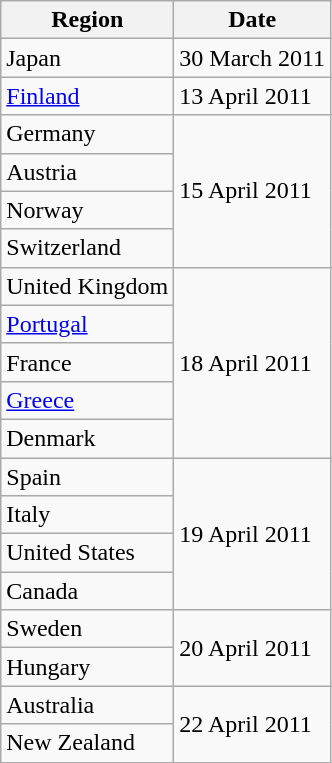<table class="wikitable">
<tr>
<th>Region</th>
<th>Date</th>
</tr>
<tr>
<td>Japan</td>
<td>30 March 2011</td>
</tr>
<tr>
<td><a href='#'>Finland</a></td>
<td>13 April 2011</td>
</tr>
<tr>
<td>Germany</td>
<td rowspan="4">15 April 2011</td>
</tr>
<tr>
<td>Austria</td>
</tr>
<tr>
<td>Norway</td>
</tr>
<tr>
<td>Switzerland</td>
</tr>
<tr>
<td>United Kingdom</td>
<td rowspan="5">18 April 2011</td>
</tr>
<tr>
<td><a href='#'>Portugal</a></td>
</tr>
<tr>
<td>France</td>
</tr>
<tr>
<td><a href='#'>Greece</a></td>
</tr>
<tr>
<td>Denmark</td>
</tr>
<tr>
<td>Spain</td>
<td rowspan="4">19 April 2011</td>
</tr>
<tr>
<td>Italy</td>
</tr>
<tr>
<td>United States</td>
</tr>
<tr>
<td>Canada</td>
</tr>
<tr>
<td>Sweden</td>
<td rowspan="2">20 April 2011</td>
</tr>
<tr>
<td>Hungary</td>
</tr>
<tr>
<td>Australia</td>
<td rowspan="2">22 April 2011</td>
</tr>
<tr>
<td>New Zealand</td>
</tr>
</table>
